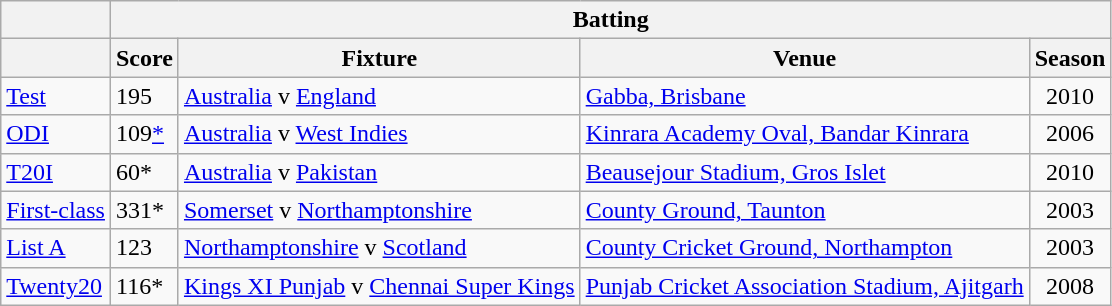<table class=wikitable>
<tr>
<th rowspan="1"></th>
<th colspan="4" rowspan="1">Batting</th>
</tr>
<tr>
<th></th>
<th>Score</th>
<th>Fixture</th>
<th>Venue</th>
<th>Season</th>
</tr>
<tr>
<td><a href='#'>Test</a></td>
<td>195</td>
<td><a href='#'>Australia</a> v <a href='#'>England</a></td>
<td><a href='#'>Gabba, Brisbane</a></td>
<td align="center">2010</td>
</tr>
<tr>
<td><a href='#'>ODI</a></td>
<td>109<a href='#'>*</a></td>
<td><a href='#'>Australia</a> v <a href='#'>West Indies</a></td>
<td><a href='#'>Kinrara Academy Oval, Bandar Kinrara</a></td>
<td align="center">2006</td>
</tr>
<tr>
<td><a href='#'>T20I</a></td>
<td>60*</td>
<td><a href='#'>Australia</a> v <a href='#'>Pakistan</a></td>
<td><a href='#'>Beausejour Stadium, Gros Islet</a></td>
<td align="center">2010</td>
</tr>
<tr>
<td><a href='#'>First-class</a></td>
<td>331*</td>
<td><a href='#'>Somerset</a> v <a href='#'>Northamptonshire</a></td>
<td><a href='#'>County Ground, Taunton</a></td>
<td align="center">2003</td>
</tr>
<tr>
<td><a href='#'>List A</a></td>
<td>123</td>
<td><a href='#'>Northamptonshire</a> v <a href='#'>Scotland</a></td>
<td><a href='#'>County Cricket Ground, Northampton</a></td>
<td align="center">2003</td>
</tr>
<tr>
<td><a href='#'>Twenty20</a></td>
<td>116*</td>
<td><a href='#'>Kings XI Punjab</a> v <a href='#'>Chennai Super Kings</a></td>
<td><a href='#'>Punjab Cricket Association Stadium, Ajitgarh</a></td>
<td align="center">2008</td>
</tr>
</table>
